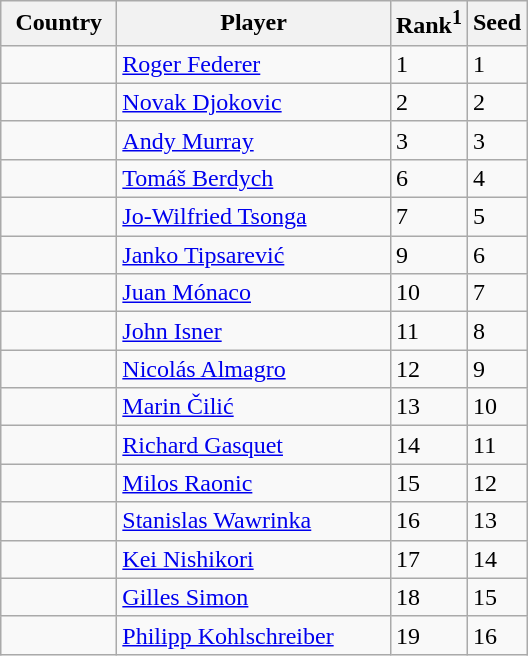<table class="sortable wikitable">
<tr>
<th width="70">Country</th>
<th width="175">Player</th>
<th>Rank<sup>1</sup></th>
<th>Seed</th>
</tr>
<tr>
<td></td>
<td><a href='#'>Roger Federer</a></td>
<td>1</td>
<td>1</td>
</tr>
<tr>
<td></td>
<td><a href='#'>Novak Djokovic</a></td>
<td>2</td>
<td>2</td>
</tr>
<tr>
<td></td>
<td><a href='#'>Andy Murray</a></td>
<td>3</td>
<td>3</td>
</tr>
<tr>
<td></td>
<td><a href='#'>Tomáš Berdych</a></td>
<td>6</td>
<td>4</td>
</tr>
<tr>
<td></td>
<td><a href='#'>Jo-Wilfried Tsonga</a></td>
<td>7</td>
<td>5</td>
</tr>
<tr>
<td></td>
<td><a href='#'>Janko Tipsarević</a></td>
<td>9</td>
<td>6</td>
</tr>
<tr>
<td></td>
<td><a href='#'>Juan Mónaco</a></td>
<td>10</td>
<td>7</td>
</tr>
<tr>
<td></td>
<td><a href='#'>John Isner</a></td>
<td>11</td>
<td>8</td>
</tr>
<tr>
<td></td>
<td><a href='#'>Nicolás Almagro</a></td>
<td>12</td>
<td>9</td>
</tr>
<tr>
<td></td>
<td><a href='#'>Marin Čilić</a></td>
<td>13</td>
<td>10</td>
</tr>
<tr>
<td></td>
<td><a href='#'>Richard Gasquet</a></td>
<td>14</td>
<td>11</td>
</tr>
<tr>
<td></td>
<td><a href='#'>Milos Raonic</a></td>
<td>15</td>
<td>12</td>
</tr>
<tr>
<td></td>
<td><a href='#'>Stanislas Wawrinka</a></td>
<td>16</td>
<td>13</td>
</tr>
<tr>
<td></td>
<td><a href='#'>Kei Nishikori</a></td>
<td>17</td>
<td>14</td>
</tr>
<tr>
<td></td>
<td><a href='#'>Gilles Simon</a></td>
<td>18</td>
<td>15</td>
</tr>
<tr>
<td></td>
<td><a href='#'>Philipp Kohlschreiber</a></td>
<td>19</td>
<td>16</td>
</tr>
</table>
